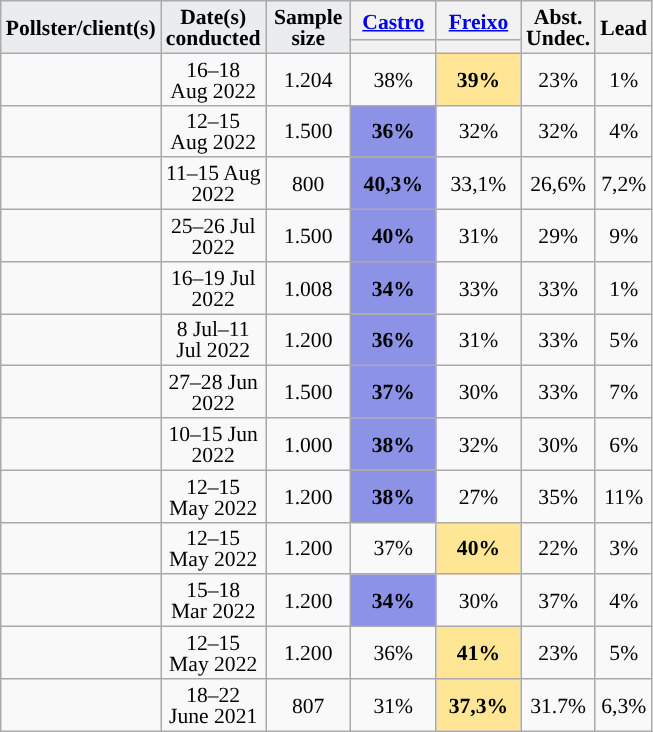<table class="wikitable sortable" style="text-align:center;font-size:90%;line-height:14px;">
<tr>
<td rowspan="2" class="unsortable" style="width:50px;background:#eaecf0;"><strong>Pollster/client(s)</strong></td>
<td rowspan="2" class="unsortable" style="width:50px;background:#eaecf0;"><strong>Date(s)<br>conducted</strong></td>
<td rowspan="2" class="unsortable" style="width:50px;background:#eaecf0;"><strong>Sample<br>size</strong></td>
<th class="unsortable" style="width:50px;"><a href='#'>Castro</a><br></th>
<th class="unsortable" style="width:50px;"><a href='#'>Freixo</a><br></th>
<th rowspan="2" class="unsortable">Abst.<br>Undec.</th>
<th rowspan="2" data-sort-type="number">Lead</th>
</tr>
<tr>
<th class="sortable" data-sort-type="number" style="background:"></th>
<th class="sortable" data-sort-type="number" style="background:"></th>
</tr>
<tr>
<td></td>
<td>16–18 Aug 2022</td>
<td>1.204</td>
<td>38%</td>
<td style="background:#ffe694;"><strong>39%</strong></td>
<td>23%</td>
<td style="background:">1%</td>
</tr>
<tr>
<td></td>
<td>12–15 Aug 2022</td>
<td>1.500</td>
<td style="background:#8c92e6;"><strong>36%</strong></td>
<td>32%</td>
<td>32%</td>
<td style="background:">4%</td>
</tr>
<tr>
<td></td>
<td>11–15 Aug 2022</td>
<td>800</td>
<td style="background:#8c92e6;"><strong>40,3%</strong></td>
<td>33,1%</td>
<td>26,6%</td>
<td style="background:">7,2%</td>
</tr>
<tr>
<td></td>
<td>25–26 Jul 2022</td>
<td>1.500</td>
<td style="background:#8c92e6;"><strong>40%</strong></td>
<td>31%</td>
<td>29%</td>
<td style="background:">9%</td>
</tr>
<tr>
<td></td>
<td>16–19 Jul 2022</td>
<td>1.008</td>
<td style="background:#8c92e6;"><strong>34%</strong></td>
<td>33%</td>
<td>33%</td>
<td style="background:">1%</td>
</tr>
<tr>
<td></td>
<td>8 Jul–11 Jul 2022</td>
<td>1.200</td>
<td style="background:#8c92e6;"><strong>36%</strong></td>
<td>31%</td>
<td>33%</td>
<td style="background:">5%</td>
</tr>
<tr>
<td></td>
<td>27–28 Jun 2022</td>
<td>1.500</td>
<td style="background:#8c92e6;"><strong>37%</strong></td>
<td>30%</td>
<td>33%</td>
<td style="background:">7%</td>
</tr>
<tr>
<td></td>
<td>10–15 Jun 2022</td>
<td>1.000</td>
<td style="background:#8c92e6;"><strong>38%</strong></td>
<td>32%</td>
<td>30%</td>
<td style="background:">6%</td>
</tr>
<tr>
<td></td>
<td>12–15 May 2022</td>
<td>1.200</td>
<td style="background:#8c92e6;"><strong>38%</strong></td>
<td>27%</td>
<td>35%</td>
<td style="background:">11%</td>
</tr>
<tr>
<td> </td>
<td>12–15 May 2022</td>
<td>1.200</td>
<td>37%</td>
<td style="background:#ffe694;"><strong>40%</strong></td>
<td>22%</td>
<td style="background:">3%</td>
</tr>
<tr>
<td></td>
<td>15–18 Mar 2022</td>
<td>1.200</td>
<td style="background:#8c92e6;"><strong>34%</strong></td>
<td>30%</td>
<td>37%</td>
<td style="background:">4%</td>
</tr>
<tr>
<td> </td>
<td>12–15 May 2022</td>
<td>1.200</td>
<td>36%</td>
<td style="background:#ffe694;"><strong>41%</strong></td>
<td>23%</td>
<td style="background:">5%</td>
</tr>
<tr>
<td></td>
<td>18–22 June 2021</td>
<td>807</td>
<td>31%</td>
<td style="background:#ffe694;"><strong>37,3%</strong></td>
<td>31.7%</td>
<td style="background:">6,3%</td>
</tr>
</table>
